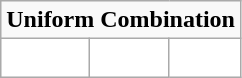<table class="wikitable"  style="display: inline-table;">
<tr>
<td align="center" Colspan="3"><strong>Uniform Combination</strong></td>
</tr>
<tr align="center">
<td style="background:white; color:white"><strong>Helmet</strong></td>
<td style="background:white; color:white"><strong>Jersey</strong></td>
<td style="background:white; color:white"><strong>Pants</strong></td>
</tr>
</table>
